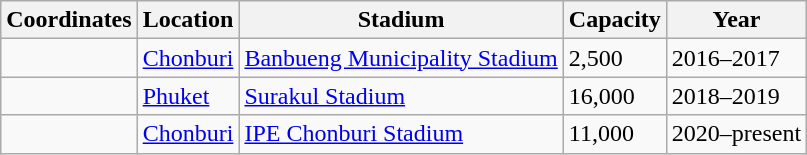<table class="wikitable sortable">
<tr>
<th>Coordinates</th>
<th>Location</th>
<th>Stadium</th>
<th>Capacity</th>
<th>Year</th>
</tr>
<tr>
<td></td>
<td><a href='#'>Chonburi</a></td>
<td><a href='#'>Banbueng Municipality Stadium</a></td>
<td>2,500</td>
<td>2016–2017</td>
</tr>
<tr>
<td></td>
<td><a href='#'>Phuket</a></td>
<td><a href='#'>Surakul Stadium</a></td>
<td>16,000</td>
<td>2018–2019</td>
</tr>
<tr>
<td></td>
<td><a href='#'>Chonburi</a></td>
<td><a href='#'>IPE Chonburi Stadium</a></td>
<td>11,000</td>
<td>2020–present</td>
</tr>
</table>
